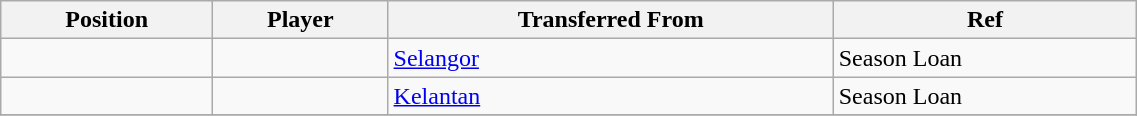<table class="wikitable sortable" style="width:60%; font-size:100%; text-align:left;">
<tr>
<th>Position</th>
<th>Player</th>
<th>Transferred From</th>
<th>Ref</th>
</tr>
<tr>
<td></td>
<td></td>
<td> <a href='#'>Selangor</a></td>
<td>Season Loan</td>
</tr>
<tr>
<td></td>
<td></td>
<td> <a href='#'>Kelantan</a></td>
<td>Season Loan</td>
</tr>
<tr>
</tr>
</table>
